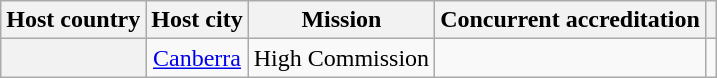<table class="wikitable plainrowheaders" style="text-align:center;">
<tr>
<th scope="col">Host country</th>
<th scope="col">Host city</th>
<th scope="col">Mission</th>
<th scope="col">Concurrent accreditation</th>
<th scope="col"></th>
</tr>
<tr>
<th scope="row"></th>
<td><a href='#'>Canberra</a></td>
<td>High Commission</td>
<td></td>
<td></td>
</tr>
</table>
